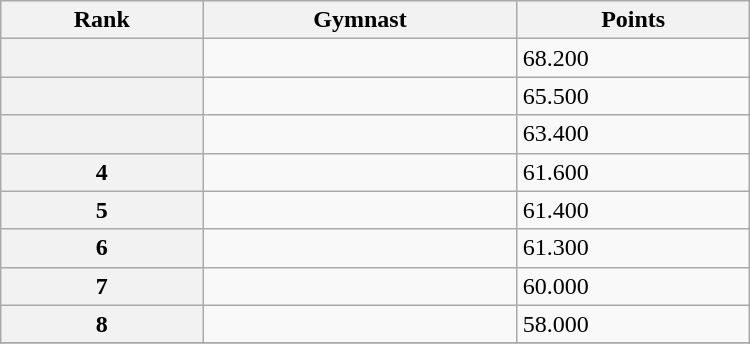<table class="wikitable" width=500>
<tr bgcolor="#efefef">
<th>Rank</th>
<th>Gymnast</th>
<th>Points</th>
</tr>
<tr>
<th></th>
<td></td>
<td>68.200</td>
</tr>
<tr>
<th></th>
<td></td>
<td>65.500</td>
</tr>
<tr>
<th></th>
<td></td>
<td>63.400</td>
</tr>
<tr>
<th>4</th>
<td></td>
<td>61.600</td>
</tr>
<tr>
<th>5</th>
<td></td>
<td>61.400</td>
</tr>
<tr>
<th>6</th>
<td></td>
<td>61.300</td>
</tr>
<tr>
<th>7</th>
<td></td>
<td>60.000</td>
</tr>
<tr>
<th>8</th>
<td></td>
<td>58.000</td>
</tr>
<tr>
</tr>
</table>
